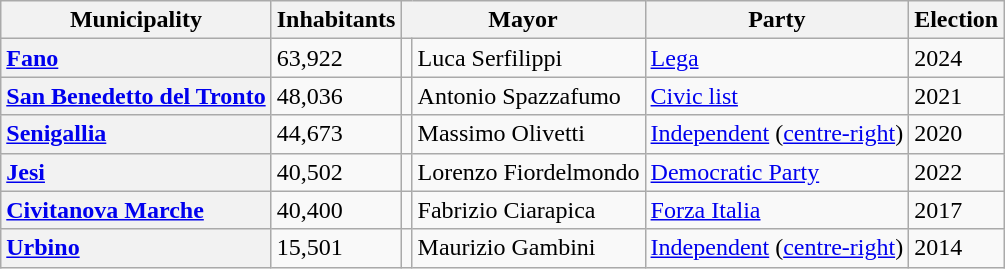<table class="wikitable" border="1">
<tr>
<th scope="col">Municipality</th>
<th colspan=1>Inhabitants</th>
<th colspan=2>Mayor</th>
<th colspan=1>Party</th>
<th colspan=1>Election</th>
</tr>
<tr>
<th scope="row" style="text-align: left;"><a href='#'>Fano</a></th>
<td>63,922</td>
<td></td>
<td>Luca Serfilippi</td>
<td><a href='#'>Lega</a></td>
<td>2024</td>
</tr>
<tr>
<th scope="row" style="text-align: left;"><a href='#'>San Benedetto del Tronto</a></th>
<td>48,036</td>
<td></td>
<td>Antonio Spazzafumo</td>
<td><a href='#'>Civic list</a></td>
<td>2021</td>
</tr>
<tr>
<th scope="row" style="text-align: left;"><a href='#'>Senigallia</a></th>
<td>44,673</td>
<td></td>
<td>Massimo Olivetti</td>
<td><a href='#'>Independent</a> (<a href='#'>centre-right</a>)</td>
<td>2020</td>
</tr>
<tr>
<th scope="row" style="text-align: left;"><a href='#'>Jesi</a></th>
<td>40,502</td>
<td></td>
<td>Lorenzo Fiordelmondo</td>
<td><a href='#'>Democratic Party</a></td>
<td>2022</td>
</tr>
<tr>
<th scope="row" style="text-align: left;"><a href='#'>Civitanova Marche</a></th>
<td>40,400</td>
<td></td>
<td>Fabrizio Ciarapica</td>
<td><a href='#'>Forza Italia</a></td>
<td>2017</td>
</tr>
<tr>
<th scope="row" style="text-align: left;"><a href='#'>Urbino</a></th>
<td>15,501</td>
<td></td>
<td>Maurizio Gambini</td>
<td><a href='#'>Independent</a> (<a href='#'>centre-right</a>)</td>
<td>2014</td>
</tr>
</table>
